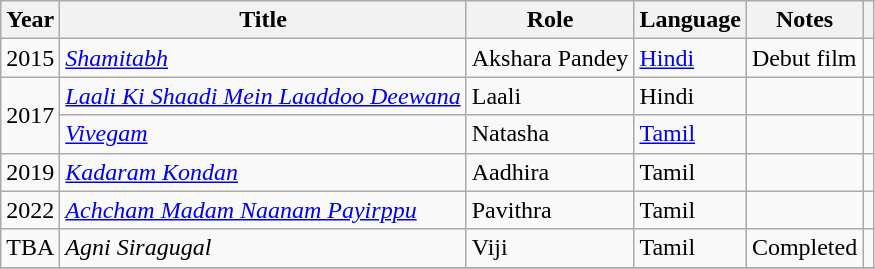<table class="wikitable sortable">
<tr>
<th>Year</th>
<th>Title</th>
<th>Role</th>
<th>Language</th>
<th>Notes</th>
<th></th>
</tr>
<tr>
<td>2015</td>
<td><em><a href='#'>Shamitabh</a></em></td>
<td>Akshara Pandey</td>
<td><a href='#'>Hindi</a></td>
<td>Debut film</td>
<td></td>
</tr>
<tr>
<td rowspan="2">2017</td>
<td><em><a href='#'>Laali Ki Shaadi Mein Laaddoo Deewana</a></em></td>
<td>Laali</td>
<td>Hindi</td>
<td></td>
<td></td>
</tr>
<tr>
<td><em><a href='#'>Vivegam</a></em></td>
<td>Natasha</td>
<td><a href='#'>Tamil</a></td>
<td></td>
<td></td>
</tr>
<tr>
<td rowspan="1">2019</td>
<td><em><a href='#'>Kadaram Kondan</a></em></td>
<td>Aadhira</td>
<td>Tamil</td>
<td></td>
<td></td>
</tr>
<tr>
<td rowspan="1">2022</td>
<td><em><a href='#'>Achcham Madam Naanam Payirppu</a></em></td>
<td>Pavithra</td>
<td>Tamil</td>
<td></td>
<td></td>
</tr>
<tr>
<td>TBA</td>
<td><em>Agni Siragugal</em></td>
<td>Viji</td>
<td>Tamil</td>
<td>Completed</td>
<td></td>
</tr>
<tr>
</tr>
</table>
